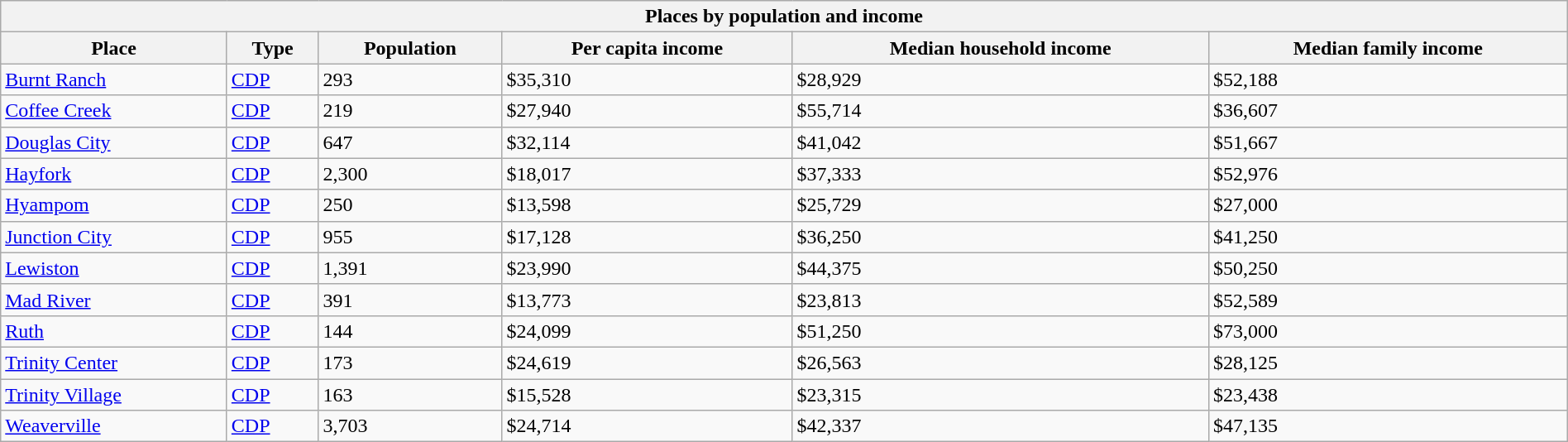<table class="wikitable sortable mw-collapsible collapsible collapsed" style="width: 100%;">
<tr>
<th colspan=6>Places by population and income</th>
</tr>
<tr>
<th>Place</th>
<th>Type</th>
<th>Population</th>
<th data-sort-type="currency">Per capita income</th>
<th data-sort-type="currency">Median household income</th>
<th data-sort-type="currency">Median family income</th>
</tr>
<tr>
<td><a href='#'>Burnt Ranch</a></td>
<td><a href='#'>CDP</a></td>
<td>293</td>
<td>$35,310</td>
<td>$28,929</td>
<td>$52,188</td>
</tr>
<tr>
<td><a href='#'>Coffee Creek</a></td>
<td><a href='#'>CDP</a></td>
<td>219</td>
<td>$27,940</td>
<td>$55,714</td>
<td>$36,607</td>
</tr>
<tr>
<td><a href='#'>Douglas City</a></td>
<td><a href='#'>CDP</a></td>
<td>647</td>
<td>$32,114</td>
<td>$41,042</td>
<td>$51,667</td>
</tr>
<tr>
<td><a href='#'>Hayfork</a></td>
<td><a href='#'>CDP</a></td>
<td>2,300</td>
<td>$18,017</td>
<td>$37,333</td>
<td>$52,976</td>
</tr>
<tr>
<td><a href='#'>Hyampom</a></td>
<td><a href='#'>CDP</a></td>
<td>250</td>
<td>$13,598</td>
<td>$25,729</td>
<td>$27,000</td>
</tr>
<tr>
<td><a href='#'>Junction City</a></td>
<td><a href='#'>CDP</a></td>
<td>955</td>
<td>$17,128</td>
<td>$36,250</td>
<td>$41,250</td>
</tr>
<tr>
<td><a href='#'>Lewiston</a></td>
<td><a href='#'>CDP</a></td>
<td>1,391</td>
<td>$23,990</td>
<td>$44,375</td>
<td>$50,250</td>
</tr>
<tr>
<td><a href='#'>Mad River</a></td>
<td><a href='#'>CDP</a></td>
<td>391</td>
<td>$13,773</td>
<td>$23,813</td>
<td>$52,589</td>
</tr>
<tr>
<td><a href='#'>Ruth</a></td>
<td><a href='#'>CDP</a></td>
<td>144</td>
<td>$24,099</td>
<td>$51,250</td>
<td>$73,000</td>
</tr>
<tr>
<td><a href='#'>Trinity Center</a></td>
<td><a href='#'>CDP</a></td>
<td>173</td>
<td>$24,619</td>
<td>$26,563</td>
<td>$28,125</td>
</tr>
<tr>
<td><a href='#'>Trinity Village</a></td>
<td><a href='#'>CDP</a></td>
<td>163</td>
<td>$15,528</td>
<td>$23,315</td>
<td>$23,438</td>
</tr>
<tr>
<td><a href='#'>Weaverville</a></td>
<td><a href='#'>CDP</a></td>
<td>3,703</td>
<td>$24,714</td>
<td>$42,337</td>
<td>$47,135</td>
</tr>
</table>
